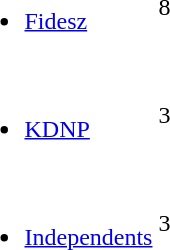<table>
<tr>
<td><br><ul><li><a href='#'>Fidesz</a></li></ul></td>
<td><div>8</div></td>
</tr>
<tr>
<td><br><ul><li><a href='#'>KDNP</a></li></ul></td>
<td><div>3</div></td>
</tr>
<tr>
<td><br><ul><li><a href='#'>Independents</a></li></ul></td>
<td><div>3</div></td>
</tr>
</table>
